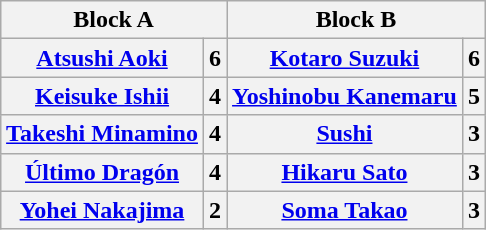<table class="wikitable" style="margin: 1em auto 1em auto;text-align:center">
<tr>
<th colspan="2">Block A</th>
<th colspan="2">Block B</th>
</tr>
<tr>
<th><a href='#'>Atsushi Aoki</a></th>
<th>6</th>
<th><a href='#'>Kotaro Suzuki</a></th>
<th>6</th>
</tr>
<tr>
<th><a href='#'>Keisuke Ishii</a></th>
<th>4</th>
<th><a href='#'>Yoshinobu Kanemaru</a></th>
<th>5</th>
</tr>
<tr>
<th><a href='#'>Takeshi Minamino</a></th>
<th>4</th>
<th><a href='#'>Sushi</a></th>
<th>3</th>
</tr>
<tr>
<th><a href='#'>Último Dragón</a></th>
<th>4</th>
<th><a href='#'>Hikaru Sato</a></th>
<th>3</th>
</tr>
<tr>
<th><a href='#'>Yohei Nakajima</a></th>
<th>2</th>
<th><a href='#'>Soma Takao</a></th>
<th>3</th>
</tr>
</table>
